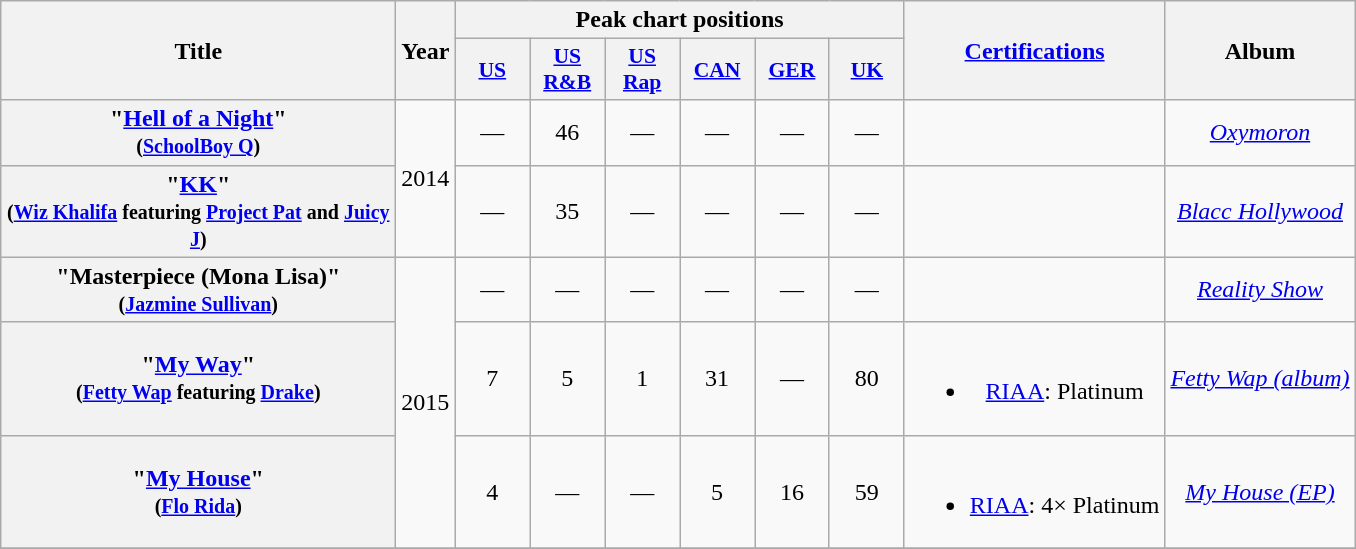<table class="wikitable plainrowheaders" style="text-align:center">
<tr>
<th scope="col" rowspan="2" style="width:16em;">Title</th>
<th scope="col" rowspan="2">Year</th>
<th scope="col" colspan="6">Peak chart positions</th>
<th scope="col" rowspan="2"><a href='#'>Certifications</a></th>
<th scope="col" rowspan="2">Album</th>
</tr>
<tr>
<th style="width:3em; font-size:90%"><a href='#'>US</a></th>
<th style="width:3em; font-size:90%"><a href='#'>US<br>R&B</a></th>
<th style="width:3em; font-size:90%"><a href='#'>US<br>Rap</a></th>
<th style="width:3em;font-size:90%;"><a href='#'>CAN</a></th>
<th style="width:3em;font-size:90%;"><a href='#'>GER</a></th>
<th style="width:3em;font-size:90%;"><a href='#'>UK</a></th>
</tr>
<tr>
<th scope="row">"<a href='#'>Hell of a Night</a>"<br><small>(<a href='#'>SchoolBoy Q</a>) </small></th>
<td rowspan="2">2014</td>
<td>—</td>
<td>46</td>
<td>—</td>
<td>—</td>
<td>—</td>
<td>—</td>
<td></td>
<td rowspan="1"><em><a href='#'>Oxymoron</a></em></td>
</tr>
<tr>
<th scope="row">"<a href='#'>KK</a>"<br><small>(<a href='#'>Wiz Khalifa</a> featuring <a href='#'>Project Pat</a> and <a href='#'>Juicy J</a>)</small></th>
<td>—</td>
<td>35</td>
<td>—</td>
<td>—</td>
<td>—</td>
<td>—</td>
<td></td>
<td rowspan="1"><em><a href='#'>Blacc Hollywood</a></em></td>
</tr>
<tr>
<th scope="row">"Masterpiece (Mona Lisa)"<br><small>(<a href='#'>Jazmine Sullivan</a>)</small></th>
<td rowspan="3">2015</td>
<td>—</td>
<td>—</td>
<td>—</td>
<td>—</td>
<td>—</td>
<td>—</td>
<td></td>
<td rowspan="1"><em><a href='#'>Reality Show</a></em></td>
</tr>
<tr>
<th scope="row">"<a href='#'>My Way</a>"<br><small>(<a href='#'>Fetty Wap</a> featuring <a href='#'>Drake</a>)</small></th>
<td>7</td>
<td>5</td>
<td>1</td>
<td>31</td>
<td>—</td>
<td>80</td>
<td><br><ul><li><a href='#'>RIAA</a>: Platinum</li></ul></td>
<td><em><a href='#'>Fetty Wap (album)</a></em></td>
</tr>
<tr>
<th scope="row">"<a href='#'>My House</a>"<br><small>(<a href='#'>Flo Rida</a>) </small></th>
<td>4</td>
<td>—</td>
<td>—</td>
<td>5</td>
<td>16</td>
<td>59</td>
<td><br><ul><li><a href='#'>RIAA</a>: 4× Platinum</li></ul></td>
<td><em><a href='#'>My House (EP)</a></em></td>
</tr>
<tr>
</tr>
</table>
